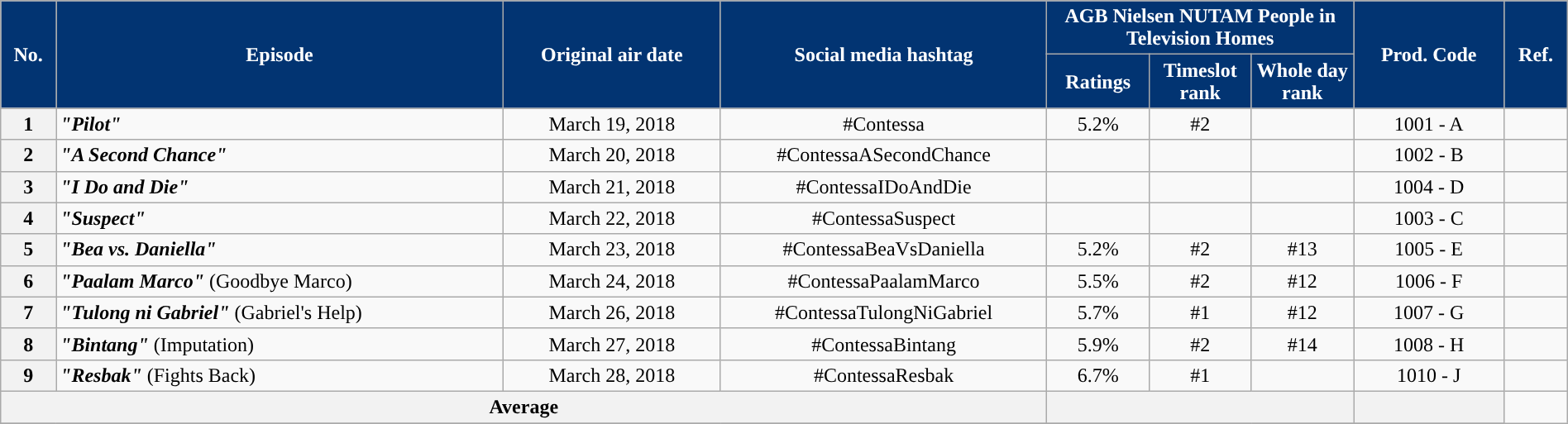<table class="wikitable" style="text-align:center; font-size:100%; line-height:18px;" width="100%">
<tr>
<th style="background-color:#023472; color:#ffffff;" rowspan="2">No.</th>
<th style="background-color:#023472; color:#ffffff;" rowspan="2">Episode</th>
<th style="background-color:#023472; color:white" rowspan="2">Original air date</th>
<th style="background-color:#023472; color:white" rowspan="2">Social media hashtag</th>
<th style="background-color:#023472; color:#ffffff;" colspan="3">AGB Nielsen NUTAM People in Television Homes</th>
<th style="background-color:#023472; color:white" rowspan="2">Prod. Code</th>
<th style="background-color:#023472; color:#ffffff;" rowspan="2">Ref.</th>
</tr>
<tr>
<th style="background-color:#023472; width:75px; color:#ffffff;">Ratings</th>
<th style="background-color:#023472; width:75px; color:#ffffff;">Timeslot <br> rank</th>
<th style="background-color:#023472; width:75px; color:#ffffff;">Whole day <br> rank</th>
</tr>
<tr>
<th>1</th>
<td style="text-align: left;"><strong><em>"Pilot"</em></strong></td>
<td>March 19, 2018</td>
<td>#Contessa</td>
<td>5.2%</td>
<td>#2</td>
<td></td>
<td>1001 - A</td>
<td></td>
</tr>
<tr>
<th>2</th>
<td style="text-align: left;"><strong><em>"A Second Chance"</em></strong></td>
<td>March 20, 2018</td>
<td>#ContessaASecondChance</td>
<td></td>
<td></td>
<td></td>
<td>1002 - B</td>
<td></td>
</tr>
<tr>
<th>3</th>
<td style="text-align: left;"><strong><em>"I Do and Die"</em></strong></td>
<td>March 21, 2018</td>
<td>#ContessaIDoAndDie</td>
<td></td>
<td></td>
<td></td>
<td>1004 - D</td>
<td></td>
</tr>
<tr>
<th>4</th>
<td style="text-align: left;"><strong><em>"Suspect"</em></strong></td>
<td>March 22, 2018</td>
<td>#ContessaSuspect</td>
<td></td>
<td></td>
<td></td>
<td>1003 - C</td>
<td></td>
</tr>
<tr>
<th>5</th>
<td style="text-align: left;"><strong><em>"Bea vs. Daniella"</em></strong></td>
<td>March 23, 2018</td>
<td>#ContessaBeaVsDaniella</td>
<td>5.2%</td>
<td>#2</td>
<td>#13</td>
<td>1005 - E</td>
<td></td>
</tr>
<tr>
<th>6</th>
<td style="text-align: left;"><strong><em>"Paalam Marco"</em></strong> (Goodbye Marco)</td>
<td>March 24, 2018</td>
<td>#ContessaPaalamMarco</td>
<td>5.5%</td>
<td>#2</td>
<td>#12</td>
<td>1006 - F</td>
<td></td>
</tr>
<tr>
<th>7</th>
<td style="text-align: left;"><strong><em>"Tulong ni Gabriel"</em></strong> (Gabriel's Help)</td>
<td>March 26, 2018</td>
<td>#ContessaTulongNiGabriel</td>
<td>5.7%</td>
<td>#1</td>
<td>#12</td>
<td>1007 - G</td>
<td></td>
</tr>
<tr>
<th>8</th>
<td style="text-align: left;"><strong><em>"Bintang"</em></strong> (Imputation)</td>
<td>March 27, 2018</td>
<td>#ContessaBintang</td>
<td>5.9%</td>
<td>#2</td>
<td>#14</td>
<td>1008 - H</td>
<td></td>
</tr>
<tr>
<th>9</th>
<td style="text-align: left;"><strong><em>"Resbak"</em></strong> (Fights Back)</td>
<td>March 28, 2018</td>
<td>#ContessaResbak</td>
<td>6.7%</td>
<td>#1</td>
<td></td>
<td>1010 - J</td>
<td></td>
</tr>
<tr>
<th colspan="4">Average</th>
<th colspan="3"></th>
<th></th>
</tr>
<tr>
</tr>
</table>
